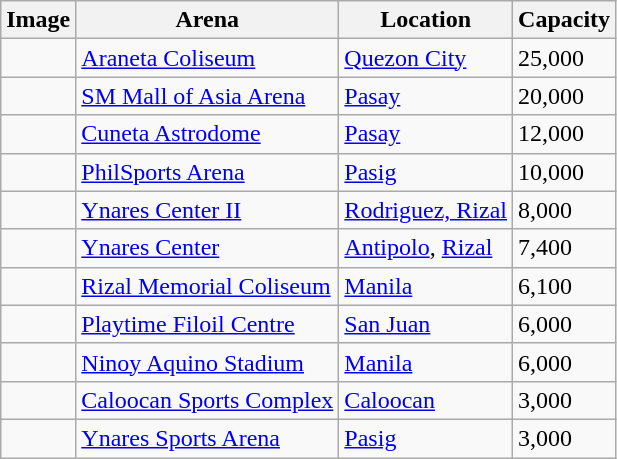<table class="wikitable sortable">
<tr>
<th class="unsortable">Image</th>
<th>Arena</th>
<th>Location</th>
<th>Capacity</th>
</tr>
<tr>
<td></td>
<td><a href='#'>Araneta Coliseum</a></td>
<td><a href='#'>Quezon City</a></td>
<td>25,000</td>
</tr>
<tr>
<td></td>
<td><a href='#'>SM Mall of Asia Arena</a></td>
<td><a href='#'>Pasay</a></td>
<td>20,000</td>
</tr>
<tr>
<td></td>
<td><a href='#'>Cuneta Astrodome</a></td>
<td><a href='#'>Pasay</a></td>
<td>12,000</td>
</tr>
<tr>
<td></td>
<td><a href='#'>PhilSports Arena</a></td>
<td><a href='#'>Pasig</a></td>
<td>10,000</td>
</tr>
<tr>
<td></td>
<td><a href='#'>Ynares Center II</a></td>
<td><a href='#'>Rodriguez, Rizal</a></td>
<td>8,000</td>
</tr>
<tr>
<td></td>
<td><a href='#'>Ynares Center</a></td>
<td><a href='#'>Antipolo</a>, <a href='#'>Rizal</a></td>
<td>7,400</td>
</tr>
<tr>
<td></td>
<td><a href='#'>Rizal Memorial Coliseum</a></td>
<td><a href='#'>Manila</a></td>
<td>6,100</td>
</tr>
<tr>
<td></td>
<td><a href='#'>Playtime Filoil Centre</a></td>
<td><a href='#'>San Juan</a></td>
<td>6,000</td>
</tr>
<tr>
<td></td>
<td><a href='#'>Ninoy Aquino Stadium</a></td>
<td><a href='#'>Manila</a></td>
<td>6,000</td>
</tr>
<tr>
<td></td>
<td><a href='#'>Caloocan Sports Complex</a></td>
<td><a href='#'>Caloocan</a></td>
<td>3,000</td>
</tr>
<tr>
<td></td>
<td><a href='#'>Ynares Sports Arena</a></td>
<td><a href='#'>Pasig</a></td>
<td>3,000</td>
</tr>
</table>
